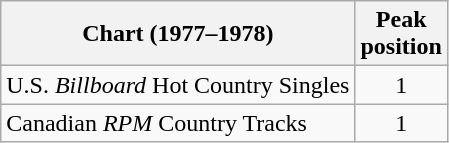<table class="wikitable sortable">
<tr>
<th align="left">Chart (1977–1978)</th>
<th align="center">Peak<br>position</th>
</tr>
<tr>
<td align="left">U.S. <em>Billboard</em> Hot Country Singles</td>
<td align="center">1</td>
</tr>
<tr>
<td align="left">Canadian <em>RPM</em> Country Tracks</td>
<td align="center">1</td>
</tr>
</table>
